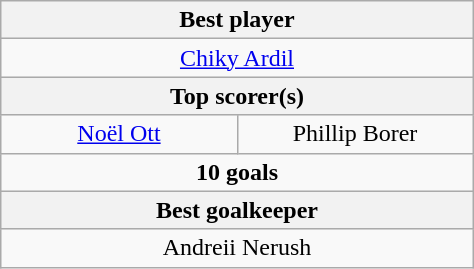<table class="wikitable" style="margin: 1em auto 1em auto;">
<tr>
<th colspan=2 width=300>Best player</th>
</tr>
<tr>
<td colspan=2 style="text-align:center;"> <a href='#'>Chiky Ardil</a></td>
</tr>
<tr>
<th colspan=2>Top scorer(s)</th>
</tr>
<tr>
<td width=150 style="text-align:center;"> <a href='#'>Noël Ott</a></td>
<td width=150 style="text-align:center;"> Phillip Borer</td>
</tr>
<tr>
<td colspan=2 style="text-align:center;"><strong>10 goals</strong></td>
</tr>
<tr>
<th colspan=2>Best goalkeeper</th>
</tr>
<tr>
<td colspan=2 style="text-align:center;"> Andreii Nerush</td>
</tr>
</table>
